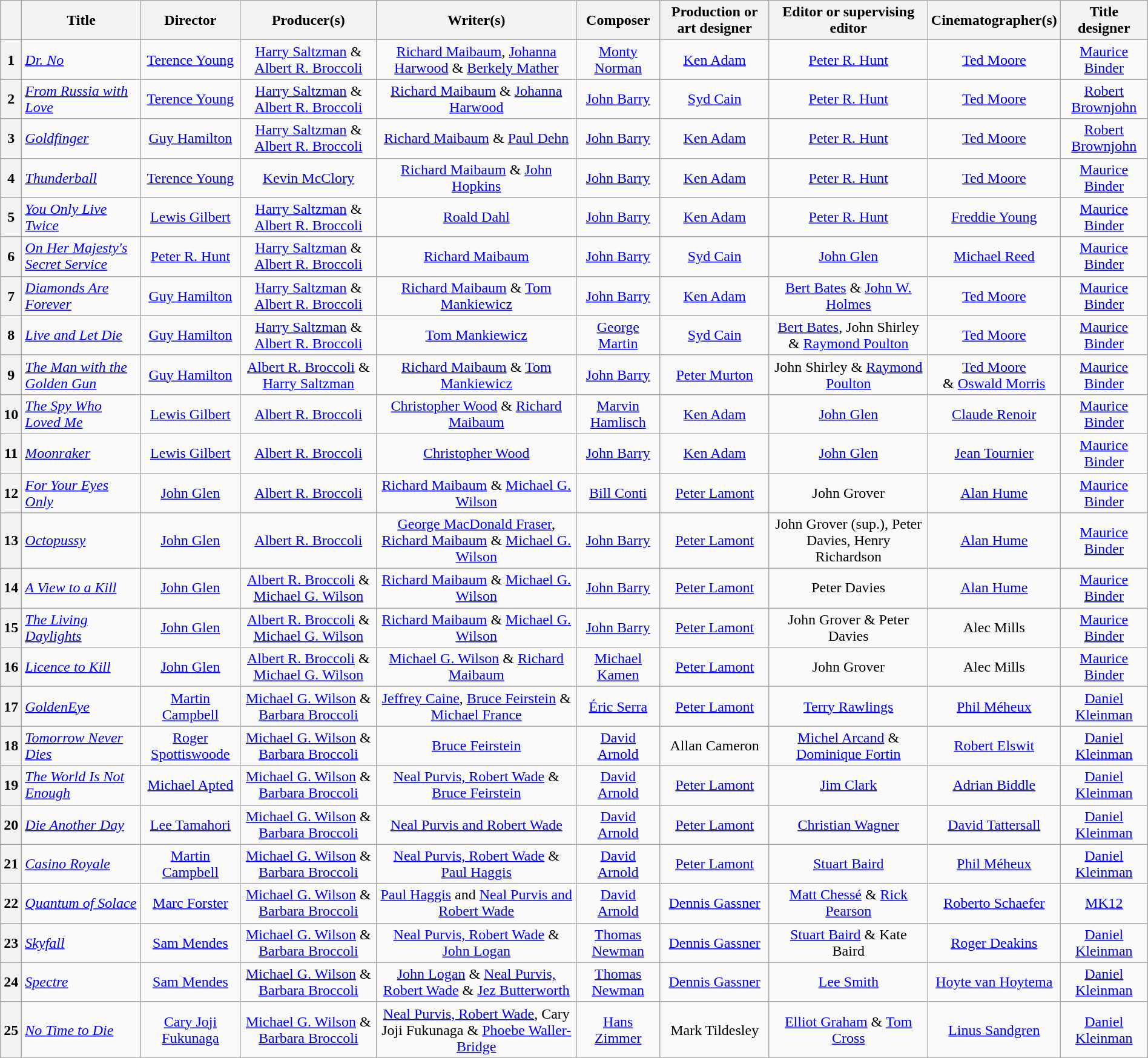<table class="wikitable plainrowheaders sortable" style="margin-right: 0;">
<tr>
<th scope="col"><a href='#'></a></th>
<th scope="col">Title</th>
<th scope="col">Director</th>
<th scope="col">Producer(s)</th>
<th scope="col">Writer(s)</th>
<th scope="col">Composer</th>
<th scope="col">Production or art designer</th>
<th scope="col">Editor or supervising editor</th>
<th scope="col">Cinematographer(s)</th>
<th scope="col">Title designer</th>
</tr>
<tr>
<th scope="row" style="text-align:center;"><strong>1</strong></th>
<td><em><a href='#'>Dr. No</a></em></td>
<td style="text-align:center;"><a href='#'>Terence Young</a></td>
<td style="text-align:center;"><a href='#'>Harry Saltzman</a> & <a href='#'>Albert R. Broccoli</a></td>
<td style="text-align:center;"><a href='#'>Richard Maibaum</a>, <a href='#'>Johanna Harwood</a> & <a href='#'>Berkely Mather</a></td>
<td style="text-align:center;"><a href='#'>Monty Norman</a></td>
<td style="text-align:center;"><a href='#'>Ken Adam</a></td>
<td style="text-align:center;"><a href='#'>Peter R. Hunt</a></td>
<td style="text-align:center;"><a href='#'>Ted Moore</a></td>
<td style="text-align:center;"><a href='#'>Maurice Binder</a></td>
</tr>
<tr>
<th scope="row" style="text-align:center;"><strong>2</strong></th>
<td><em><a href='#'>From Russia with Love</a></em></td>
<td style="text-align:center;"><a href='#'>Terence Young</a></td>
<td style="text-align:center;"><a href='#'>Harry Saltzman</a> & <a href='#'>Albert R. Broccoli</a></td>
<td style="text-align:center;"><a href='#'>Richard Maibaum</a> & <a href='#'>Johanna Harwood</a></td>
<td style="text-align:center;"><a href='#'>John Barry</a></td>
<td style="text-align:center;"><a href='#'>Syd Cain</a></td>
<td style="text-align:center;"><a href='#'>Peter R. Hunt</a></td>
<td style="text-align:center;"><a href='#'>Ted Moore</a></td>
<td style="text-align:center;"><a href='#'>Robert Brownjohn</a></td>
</tr>
<tr>
<th scope="row" style="text-align:center;"><strong>3</strong></th>
<td><em><a href='#'>Goldfinger</a></em></td>
<td style="text-align:center;"><a href='#'>Guy Hamilton</a></td>
<td style="text-align:center;"><a href='#'>Harry Saltzman</a> & <a href='#'>Albert R. Broccoli</a></td>
<td style="text-align:center;"><a href='#'>Richard Maibaum</a> & <a href='#'>Paul Dehn</a></td>
<td style="text-align:center;"><a href='#'>John Barry</a></td>
<td style="text-align:center;"><a href='#'>Ken Adam</a></td>
<td style="text-align:center;"><a href='#'>Peter R. Hunt</a></td>
<td style="text-align:center;"><a href='#'>Ted Moore</a></td>
<td style="text-align:center;"><a href='#'>Robert Brownjohn</a></td>
</tr>
<tr>
<th scope="row" style="text-align:center;"><strong>4</strong></th>
<td><em><a href='#'>Thunderball</a></em></td>
<td style="text-align:center;"><a href='#'>Terence Young</a></td>
<td style="text-align:center;"><a href='#'>Kevin McClory</a></td>
<td style="text-align:center;"><a href='#'>Richard Maibaum</a> & <a href='#'>John Hopkins</a></td>
<td style="text-align:center;"><a href='#'>John Barry</a></td>
<td style="text-align:center;"><a href='#'>Ken Adam</a></td>
<td style="text-align:center;"><a href='#'>Peter R. Hunt</a></td>
<td style="text-align:center;"><a href='#'>Ted Moore</a></td>
<td style="text-align:center;"><a href='#'>Maurice Binder</a></td>
</tr>
<tr>
<th scope="row" style="text-align:center;"><strong>5</strong></th>
<td><em><a href='#'>You Only Live Twice</a></em></td>
<td style="text-align:center;"><a href='#'>Lewis Gilbert</a></td>
<td style="text-align:center;"><a href='#'>Harry Saltzman</a> & <a href='#'>Albert R. Broccoli</a></td>
<td style="text-align:center;"><a href='#'>Roald Dahl</a></td>
<td style="text-align:center;"><a href='#'>John Barry</a></td>
<td style="text-align:center;"><a href='#'>Ken Adam</a></td>
<td style="text-align:center;"><a href='#'>Peter R. Hunt</a></td>
<td style="text-align:center;"><a href='#'>Freddie Young</a></td>
<td style="text-align:center;"><a href='#'>Maurice Binder</a></td>
</tr>
<tr>
<th scope="row" style="text-align:center;"><strong>6</strong></th>
<td><em><a href='#'>On Her Majesty's Secret Service</a></em></td>
<td style="text-align:center;"><a href='#'>Peter R. Hunt</a></td>
<td style="text-align:center;"><a href='#'>Harry Saltzman</a> & <a href='#'>Albert R. Broccoli</a></td>
<td style="text-align:center;"><a href='#'>Richard Maibaum</a></td>
<td style="text-align:center;"><a href='#'>John Barry</a></td>
<td style="text-align:center;"><a href='#'>Syd Cain</a></td>
<td style="text-align:center;"><a href='#'>John Glen</a></td>
<td style="text-align:center;"><a href='#'>Michael Reed</a></td>
<td style="text-align:center;"><a href='#'>Maurice Binder</a></td>
</tr>
<tr>
<th scope="row" style="text-align:center;"><strong>7</strong></th>
<td><em><a href='#'>Diamonds Are Forever</a></em></td>
<td style="text-align:center;"><a href='#'>Guy Hamilton</a></td>
<td style="text-align:center;"><a href='#'>Harry Saltzman</a> & <a href='#'>Albert R. Broccoli</a></td>
<td style="text-align:center;"><a href='#'>Richard Maibaum</a> & <a href='#'>Tom Mankiewicz</a></td>
<td style="text-align:center;"><a href='#'>John Barry</a></td>
<td style="text-align:center;"><a href='#'>Ken Adam</a></td>
<td style="text-align:center;"><a href='#'>Bert Bates</a> & <a href='#'>John W. Holmes</a></td>
<td style="text-align:center;"><a href='#'>Ted Moore</a></td>
<td style="text-align:center;"><a href='#'>Maurice Binder</a></td>
</tr>
<tr>
<th scope="row" style="text-align:center;"><strong>8</strong></th>
<td><em><a href='#'>Live and Let Die</a></em></td>
<td style="text-align:center;"><a href='#'>Guy Hamilton</a></td>
<td style="text-align:center;"><a href='#'>Harry Saltzman</a> & <a href='#'>Albert R. Broccoli</a></td>
<td style="text-align:center;"><a href='#'>Tom Mankiewicz</a></td>
<td style="text-align:center;"><a href='#'>George Martin</a></td>
<td style="text-align:center;"><a href='#'>Syd Cain</a></td>
<td style="text-align:center;"><a href='#'>Bert Bates</a>, John Shirley & <a href='#'>Raymond Poulton</a></td>
<td style="text-align:center;"><a href='#'>Ted Moore</a></td>
<td style="text-align:center;"><a href='#'>Maurice Binder</a></td>
</tr>
<tr>
<th scope="row" style="text-align:center;"><strong>9</strong></th>
<td><em><a href='#'>The Man with the Golden Gun</a></em></td>
<td style="text-align:center;"><a href='#'>Guy Hamilton</a></td>
<td style="text-align:center;"><a href='#'>Albert R. Broccoli</a> & <a href='#'>Harry Saltzman</a></td>
<td style="text-align:center;"><a href='#'>Richard Maibaum</a> & <a href='#'>Tom Mankiewicz</a></td>
<td style="text-align:center;"><a href='#'>John Barry</a></td>
<td style="text-align:center;"><a href='#'>Peter Murton</a></td>
<td style="text-align:center;">John Shirley & <a href='#'>Raymond Poulton</a></td>
<td style="text-align:center;"><a href='#'>Ted Moore</a><br> & <a href='#'>Oswald Morris</a></td>
<td style="text-align:center;"><a href='#'>Maurice Binder</a></td>
</tr>
<tr>
<th scope="row" style="text-align:center;"><strong>10</strong></th>
<td><em><a href='#'>The Spy Who Loved Me</a></em></td>
<td style="text-align:center;"><a href='#'>Lewis Gilbert</a></td>
<td style="text-align:center;"><a href='#'>Albert R. Broccoli</a></td>
<td style="text-align:center;"><a href='#'>Christopher Wood</a> & <a href='#'>Richard Maibaum</a></td>
<td style="text-align:center;"><a href='#'>Marvin Hamlisch</a></td>
<td style="text-align:center;"><a href='#'>Ken Adam</a></td>
<td style="text-align:center;"><a href='#'>John Glen</a></td>
<td style="text-align:center;"><a href='#'>Claude Renoir</a></td>
<td style="text-align:center;"><a href='#'>Maurice Binder</a></td>
</tr>
<tr>
<th scope="row" style="text-align:center;"><strong>11</strong></th>
<td><em><a href='#'>Moonraker</a></em></td>
<td style="text-align:center;"><a href='#'>Lewis Gilbert</a></td>
<td style="text-align:center;"><a href='#'>Albert R. Broccoli</a></td>
<td style="text-align:center;"><a href='#'>Christopher Wood</a></td>
<td style="text-align:center;"><a href='#'>John Barry</a></td>
<td style="text-align:center;"><a href='#'>Ken Adam</a></td>
<td style="text-align:center;"><a href='#'>John Glen</a></td>
<td style="text-align:center;"><a href='#'>Jean Tournier</a></td>
<td style="text-align:center;"><a href='#'>Maurice Binder</a></td>
</tr>
<tr>
<th scope="row" style="text-align:center;"><strong>12</strong></th>
<td><em><a href='#'>For Your Eyes Only</a></em></td>
<td style="text-align:center;"><a href='#'>John Glen</a></td>
<td style="text-align:center;"><a href='#'>Albert R. Broccoli</a></td>
<td style="text-align:center;"><a href='#'>Richard Maibaum</a> & <a href='#'>Michael G. Wilson</a></td>
<td style="text-align:center;"><a href='#'>Bill Conti</a></td>
<td style="text-align:center;"><a href='#'>Peter Lamont</a></td>
<td style="text-align:center;">John Grover</td>
<td style="text-align:center;"><a href='#'>Alan Hume</a></td>
<td style="text-align:center;"><a href='#'>Maurice Binder</a></td>
</tr>
<tr>
<th scope="row" style="text-align:center;"><strong>13</strong></th>
<td><em><a href='#'>Octopussy</a></em></td>
<td style="text-align:center;"><a href='#'>John Glen</a></td>
<td style="text-align:center;"><a href='#'>Albert R. Broccoli</a></td>
<td style="text-align:center;"><a href='#'>George MacDonald Fraser</a>, <a href='#'>Richard Maibaum</a> & <a href='#'>Michael G. Wilson</a></td>
<td style="text-align:center;"><a href='#'>John Barry</a></td>
<td style="text-align:center;"><a href='#'>Peter Lamont</a></td>
<td style="text-align:center;">John Grover (sup.), Peter Davies, Henry Richardson</td>
<td style="text-align:center;"><a href='#'>Alan Hume</a></td>
<td style="text-align:center;"><a href='#'>Maurice Binder</a></td>
</tr>
<tr>
<th scope="row" style="text-align:center;"><strong>14</strong></th>
<td><em><a href='#'>A View to a Kill</a></em></td>
<td style="text-align:center;"><a href='#'>John Glen</a></td>
<td style="text-align:center;"><a href='#'>Albert R. Broccoli</a> & <a href='#'>Michael G. Wilson</a></td>
<td style="text-align:center;"><a href='#'>Richard Maibaum</a> & <a href='#'>Michael G. Wilson</a></td>
<td style="text-align:center;"><a href='#'>John Barry</a></td>
<td style="text-align:center;"><a href='#'>Peter Lamont</a></td>
<td style="text-align:center;">Peter Davies</td>
<td style="text-align:center;"><a href='#'>Alan Hume</a></td>
<td style="text-align:center;"><a href='#'>Maurice Binder</a></td>
</tr>
<tr>
<th scope="row" style="text-align:center;"><strong>15</strong></th>
<td><em><a href='#'>The Living Daylights</a></em></td>
<td style="text-align:center;"><a href='#'>John Glen</a></td>
<td style="text-align:center;"><a href='#'>Albert R. Broccoli</a> & <a href='#'>Michael G. Wilson</a></td>
<td style="text-align:center;"><a href='#'>Richard Maibaum</a> & <a href='#'>Michael G. Wilson</a></td>
<td style="text-align:center;"><a href='#'>John Barry</a></td>
<td style="text-align:center;"><a href='#'>Peter Lamont</a></td>
<td style="text-align:center;">John Grover & Peter Davies</td>
<td style="text-align:center;">Alec Mills</td>
<td style="text-align:center;"><a href='#'>Maurice Binder</a></td>
</tr>
<tr>
<th scope="row" style="text-align:center;"><strong>16</strong></th>
<td><em><a href='#'>Licence to Kill</a></em></td>
<td style="text-align:center;"><a href='#'>John Glen</a></td>
<td style="text-align:center;"><a href='#'>Albert R. Broccoli</a> & <a href='#'>Michael G. Wilson</a></td>
<td style="text-align:center;"><a href='#'>Michael G. Wilson</a> & <a href='#'>Richard Maibaum</a></td>
<td style="text-align:center;"><a href='#'>Michael Kamen</a></td>
<td style="text-align:center;"><a href='#'>Peter Lamont</a></td>
<td style="text-align:center;">John Grover</td>
<td style="text-align:center;">Alec Mills</td>
<td style="text-align:center;"><a href='#'>Maurice Binder</a></td>
</tr>
<tr>
<th scope="row" style="text-align:center;"><strong>17</strong></th>
<td><em><a href='#'>GoldenEye</a></em></td>
<td style="text-align:center;"><a href='#'>Martin Campbell</a></td>
<td style="text-align:center;"><a href='#'>Michael G. Wilson</a> & <a href='#'>Barbara Broccoli</a></td>
<td style="text-align:center;"><a href='#'>Jeffrey Caine</a>, <a href='#'>Bruce Feirstein</a> & <a href='#'>Michael France</a></td>
<td style="text-align:center;"><a href='#'>Éric Serra</a></td>
<td style="text-align:center;"><a href='#'>Peter Lamont</a></td>
<td style="text-align:center;"><a href='#'>Terry Rawlings</a></td>
<td style="text-align:center;"><a href='#'>Phil Méheux</a></td>
<td style="text-align:center;"><a href='#'>Daniel Kleinman</a></td>
</tr>
<tr>
<th scope="row" style="text-align:center;"><strong>18</strong></th>
<td><em><a href='#'>Tomorrow Never Dies</a></em></td>
<td style="text-align:center;"><a href='#'>Roger Spottiswoode</a></td>
<td style="text-align:center;"><a href='#'>Michael G. Wilson</a> & <a href='#'>Barbara Broccoli</a></td>
<td style="text-align:center;"><a href='#'>Bruce Feirstein</a></td>
<td style="text-align:center;"><a href='#'>David Arnold</a></td>
<td style="text-align:center;">Allan Cameron</td>
<td style="text-align:center;"><a href='#'>Michel Arcand</a> & <a href='#'>Dominique Fortin</a></td>
<td style="text-align:center;"><a href='#'>Robert Elswit</a></td>
<td style="text-align:center;"><a href='#'>Daniel Kleinman</a></td>
</tr>
<tr>
<th scope="row" style="text-align:center;"><strong>19</strong></th>
<td><em><a href='#'>The World Is Not Enough</a></em></td>
<td style="text-align:center;"><a href='#'>Michael Apted</a></td>
<td style="text-align:center;"><a href='#'>Michael G. Wilson</a> & <a href='#'>Barbara Broccoli</a></td>
<td style="text-align:center;"><a href='#'>Neal Purvis, Robert Wade</a> & <a href='#'>Bruce Feirstein</a></td>
<td style="text-align:center;"><a href='#'>David Arnold</a></td>
<td style="text-align:center;"><a href='#'>Peter Lamont</a></td>
<td style="text-align:center;"><a href='#'>Jim Clark</a></td>
<td style="text-align:center;"><a href='#'>Adrian Biddle</a></td>
<td style="text-align:center;"><a href='#'>Daniel Kleinman</a></td>
</tr>
<tr>
<th scope="row" style="text-align:center;"><strong>20</strong></th>
<td><em><a href='#'>Die Another Day</a></em></td>
<td style="text-align:center;"><a href='#'>Lee Tamahori</a></td>
<td style="text-align:center;"><a href='#'>Michael G. Wilson</a> & <a href='#'>Barbara Broccoli</a></td>
<td style="text-align:center;"><a href='#'>Neal Purvis and Robert Wade</a></td>
<td style="text-align:center;"><a href='#'>David Arnold</a></td>
<td style="text-align:center;"><a href='#'>Peter Lamont</a></td>
<td style="text-align:center;"><a href='#'>Christian Wagner</a></td>
<td style="text-align:center;"><a href='#'>David Tattersall</a></td>
<td style="text-align:center;"><a href='#'>Daniel Kleinman</a></td>
</tr>
<tr>
<th scope="row" style="text-align:center;"><strong>21</strong></th>
<td><em><a href='#'>Casino Royale</a></em></td>
<td style="text-align:center;"><a href='#'>Martin Campbell</a></td>
<td style="text-align:center;"><a href='#'>Michael G. Wilson</a> & <a href='#'>Barbara Broccoli</a></td>
<td style="text-align:center;"><a href='#'>Neal Purvis, Robert Wade</a> & <a href='#'>Paul Haggis</a></td>
<td style="text-align:center;"><a href='#'>David Arnold</a></td>
<td style="text-align:center;"><a href='#'>Peter Lamont</a></td>
<td style="text-align:center;"><a href='#'>Stuart Baird</a></td>
<td style="text-align:center;"><a href='#'>Phil Méheux</a></td>
<td style="text-align:center;"><a href='#'>Daniel Kleinman</a></td>
</tr>
<tr>
<th scope="row" style="text-align:center;"><strong>22</strong></th>
<td><em><a href='#'>Quantum of Solace</a></em></td>
<td style="text-align:center;"><a href='#'>Marc Forster</a></td>
<td style="text-align:center;"><a href='#'>Michael G. Wilson</a> & <a href='#'>Barbara Broccoli</a></td>
<td style="text-align:center;"><a href='#'>Paul Haggis</a> and <a href='#'>Neal Purvis and Robert Wade</a></td>
<td style="text-align:center;"><a href='#'>David Arnold</a></td>
<td style="text-align:center;"><a href='#'>Dennis Gassner</a></td>
<td style="text-align:center;"><a href='#'>Matt Chessé</a> & <a href='#'>Rick Pearson</a></td>
<td style="text-align:center;"><a href='#'>Roberto Schaefer</a></td>
<td style="text-align:center;"><a href='#'>MK12</a></td>
</tr>
<tr>
<th scope="row" style="text-align:center;"><strong>23</strong></th>
<td><em><a href='#'>Skyfall</a></em></td>
<td style="text-align:center;"><a href='#'>Sam Mendes</a></td>
<td style="text-align:center;"><a href='#'>Michael G. Wilson</a> & <a href='#'>Barbara Broccoli</a></td>
<td style="text-align:center;"><a href='#'>Neal Purvis, Robert Wade</a> & <a href='#'>John Logan</a></td>
<td style="text-align:center;"><a href='#'>Thomas Newman</a></td>
<td style="text-align:center;"><a href='#'>Dennis Gassner</a></td>
<td style="text-align:center;"><a href='#'>Stuart Baird</a> & Kate Baird</td>
<td style="text-align:center;"><a href='#'>Roger Deakins</a></td>
<td style="text-align:center;"><a href='#'>Daniel Kleinman</a></td>
</tr>
<tr>
<th scope="row" style="text-align:center;"><strong>24</strong></th>
<td><em><a href='#'>Spectre</a></em></td>
<td style="text-align:center;"><a href='#'>Sam Mendes</a></td>
<td style="text-align:center;"><a href='#'>Michael G. Wilson</a> & <a href='#'>Barbara Broccoli</a></td>
<td style="text-align:center;"><a href='#'>John Logan</a> & <a href='#'>Neal Purvis, Robert Wade</a> & <a href='#'>Jez Butterworth</a></td>
<td style="text-align:center;"><a href='#'>Thomas Newman</a></td>
<td style="text-align:center;"><a href='#'>Dennis Gassner</a></td>
<td style="text-align:center;"><a href='#'>Lee Smith</a></td>
<td style="text-align:center;"><a href='#'>Hoyte van Hoytema</a></td>
<td style="text-align:center;"><a href='#'>Daniel Kleinman</a></td>
</tr>
<tr>
<th scope="row" style="text-align:center;"><strong>25</strong></th>
<td><em><a href='#'>No Time to Die</a></em></td>
<td style="text-align:center;"><a href='#'>Cary Joji Fukunaga</a></td>
<td style="text-align:center;"><a href='#'>Michael G. Wilson</a> & <a href='#'>Barbara Broccoli</a></td>
<td style="text-align:center;"><a href='#'>Neal Purvis, Robert Wade</a>, Cary Joji Fukunaga & <a href='#'>Phoebe Waller-Bridge</a></td>
<td style="text-align:center;"><a href='#'>Hans Zimmer</a></td>
<td style="text-align:center;">Mark Tildesley</td>
<td style="text-align:center;"><a href='#'>Elliot Graham</a> & <a href='#'>Tom Cross</a></td>
<td style="text-align:center;"><a href='#'>Linus Sandgren</a></td>
<td style="text-align:center;"><a href='#'>Daniel Kleinman</a></td>
</tr>
</table>
